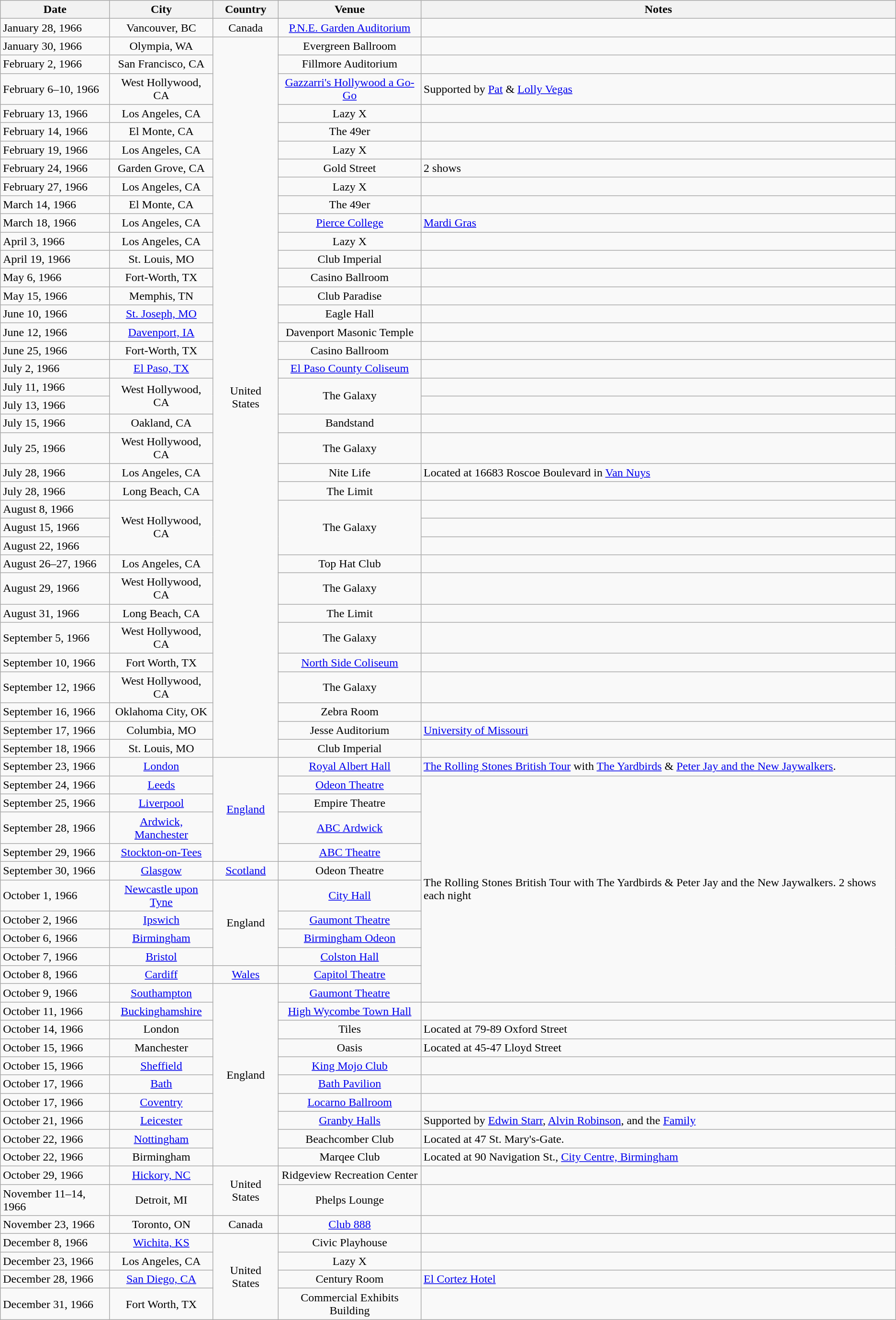<table class="wikitable">
<tr>
<th>Date</th>
<th>City</th>
<th>Country</th>
<th>Venue</th>
<th>Notes</th>
</tr>
<tr>
<td>January 28, 1966</td>
<td align="center">Vancouver, BC</td>
<td align="center">Canada</td>
<td align="center"><a href='#'>P.N.E. Garden Auditorium</a></td>
<td></td>
</tr>
<tr>
<td>January 30, 1966</td>
<td align="center">Olympia, WA</td>
<td rowspan="36" align="center">United States</td>
<td align="center">Evergreen Ballroom</td>
<td></td>
</tr>
<tr>
<td>February 2, 1966</td>
<td align="center">San Francisco, CA</td>
<td align="center">Fillmore Auditorium</td>
<td></td>
</tr>
<tr>
<td>February 6–10, 1966</td>
<td align="center">West Hollywood, CA</td>
<td align="center"><a href='#'>Gazzarri's Hollywood a Go-Go</a></td>
<td>Supported by <a href='#'>Pat</a> & <a href='#'>Lolly Vegas</a></td>
</tr>
<tr>
<td>February 13, 1966</td>
<td align="center">Los Angeles, CA</td>
<td align="center">Lazy X</td>
<td></td>
</tr>
<tr>
<td>February 14, 1966</td>
<td align="center">El Monte, CA</td>
<td align="center">The 49er</td>
<td></td>
</tr>
<tr>
<td>February 19, 1966</td>
<td align="center">Los Angeles, CA</td>
<td align="center">Lazy X</td>
<td></td>
</tr>
<tr>
<td>February 24, 1966</td>
<td align="center">Garden Grove, CA</td>
<td align="center">Gold Street</td>
<td>2 shows</td>
</tr>
<tr>
<td>February 27, 1966</td>
<td align="center">Los Angeles, CA</td>
<td align="center">Lazy X</td>
<td></td>
</tr>
<tr>
<td>March 14, 1966</td>
<td align="center">El Monte, CA</td>
<td align="center">The 49er</td>
<td></td>
</tr>
<tr>
<td>March 18, 1966</td>
<td align="center">Los Angeles, CA</td>
<td align="center"><a href='#'>Pierce College</a></td>
<td><a href='#'>Mardi Gras</a></td>
</tr>
<tr>
<td>April 3, 1966</td>
<td align="center">Los Angeles, CA</td>
<td align="center">Lazy X</td>
<td></td>
</tr>
<tr>
<td>April 19, 1966</td>
<td align="center">St. Louis, MO</td>
<td align="center">Club Imperial</td>
<td></td>
</tr>
<tr>
<td>May 6, 1966</td>
<td align="center">Fort-Worth, TX</td>
<td align="center">Casino Ballroom</td>
<td></td>
</tr>
<tr>
<td>May 15, 1966</td>
<td align="center">Memphis, TN</td>
<td align="center">Club Paradise</td>
<td></td>
</tr>
<tr>
<td>June 10, 1966</td>
<td align="center"><a href='#'>St. Joseph, MO</a></td>
<td align="center">Eagle Hall</td>
<td></td>
</tr>
<tr>
<td>June 12, 1966</td>
<td align="center"><a href='#'>Davenport, IA</a></td>
<td align="center">Davenport Masonic Temple</td>
<td></td>
</tr>
<tr>
<td>June 25, 1966</td>
<td align="center">Fort-Worth, TX</td>
<td align="center">Casino Ballroom</td>
<td></td>
</tr>
<tr>
<td>July 2, 1966</td>
<td align="center"><a href='#'>El Paso, TX</a></td>
<td align="center"><a href='#'>El Paso County Coliseum</a></td>
<td></td>
</tr>
<tr>
<td>July 11, 1966</td>
<td rowspan="2" align="center">West Hollywood, CA</td>
<td rowspan="2" align="center">The Galaxy</td>
<td></td>
</tr>
<tr>
<td>July 13, 1966</td>
<td></td>
</tr>
<tr>
<td>July 15, 1966</td>
<td align="center">Oakland, CA</td>
<td align="center">Bandstand</td>
<td></td>
</tr>
<tr>
<td>July 25, 1966</td>
<td align="center">West Hollywood, CA</td>
<td align="center">The Galaxy</td>
<td></td>
</tr>
<tr>
<td>July 28, 1966</td>
<td align="center">Los Angeles, CA</td>
<td align="center">Nite Life</td>
<td>Located at 16683 Roscoe Boulevard in <a href='#'>Van Nuys</a></td>
</tr>
<tr>
<td>July 28, 1966</td>
<td align="center">Long Beach, CA</td>
<td align="center">The Limit</td>
<td></td>
</tr>
<tr>
<td>August 8, 1966</td>
<td rowspan="3" align="center">West Hollywood, CA</td>
<td rowspan="3" align="center">The Galaxy</td>
<td></td>
</tr>
<tr>
<td>August 15, 1966</td>
<td></td>
</tr>
<tr>
<td>August 22, 1966</td>
<td></td>
</tr>
<tr>
<td>August 26–27, 1966</td>
<td align="center">Los Angeles, CA</td>
<td align="center">Top Hat Club</td>
<td></td>
</tr>
<tr>
<td>August 29, 1966</td>
<td align="center">West Hollywood, CA</td>
<td align="center">The Galaxy</td>
<td></td>
</tr>
<tr>
<td>August 31, 1966</td>
<td align="center">Long Beach, CA</td>
<td align="center">The Limit</td>
<td></td>
</tr>
<tr>
<td>September 5, 1966</td>
<td align="center">West Hollywood, CA</td>
<td align="center">The Galaxy</td>
<td></td>
</tr>
<tr>
<td>September 10, 1966</td>
<td align="center">Fort Worth, TX</td>
<td align="center"><a href='#'>North Side Coliseum</a></td>
<td></td>
</tr>
<tr>
<td>September 12, 1966</td>
<td align="center">West Hollywood, CA</td>
<td align="center">The Galaxy</td>
<td></td>
</tr>
<tr>
<td>September 16, 1966</td>
<td align="center">Oklahoma City, OK</td>
<td align="center">Zebra Room</td>
<td></td>
</tr>
<tr>
<td>September 17, 1966</td>
<td align="center">Columbia, MO</td>
<td align="center">Jesse Auditorium</td>
<td><a href='#'>University of Missouri</a></td>
</tr>
<tr>
<td>September 18, 1966</td>
<td align="center">St. Louis, MO</td>
<td align="center">Club Imperial</td>
<td></td>
</tr>
<tr>
<td>September 23, 1966</td>
<td align="center"><a href='#'>London</a></td>
<td rowspan="5" align="center"><a href='#'>England</a></td>
<td align="center"><a href='#'>Royal Albert Hall</a></td>
<td><a href='#'>The Rolling Stones British Tour</a> with <a href='#'>The Yardbirds</a> & <a href='#'>Peter Jay and the New Jaywalkers</a>.</td>
</tr>
<tr>
<td>September 24, 1966</td>
<td align="center"><a href='#'>Leeds</a></td>
<td align="center"><a href='#'>Odeon Theatre</a></td>
<td rowspan="11">The Rolling Stones British Tour with The Yardbirds & Peter Jay and the New Jaywalkers. 2 shows each night</td>
</tr>
<tr>
<td>September 25, 1966</td>
<td align="center"><a href='#'>Liverpool</a></td>
<td align="center">Empire Theatre</td>
</tr>
<tr>
<td>September 28, 1966</td>
<td align="center"><a href='#'>Ardwick, Manchester</a></td>
<td align="center"><a href='#'>ABC Ardwick</a></td>
</tr>
<tr>
<td>September 29, 1966</td>
<td align="center"><a href='#'>Stockton-on-Tees</a></td>
<td align="center"><a href='#'>ABC Theatre</a></td>
</tr>
<tr>
<td>September 30, 1966</td>
<td align="center"><a href='#'>Glasgow</a></td>
<td align="center"><a href='#'>Scotland</a></td>
<td align="center">Odeon Theatre</td>
</tr>
<tr>
<td>October 1, 1966</td>
<td align="center"><a href='#'>Newcastle upon Tyne</a></td>
<td rowspan="4" align="center">England</td>
<td align="center"><a href='#'>City Hall</a></td>
</tr>
<tr>
<td>October 2, 1966</td>
<td align="center"><a href='#'>Ipswich</a></td>
<td align="center"><a href='#'>Gaumont Theatre</a></td>
</tr>
<tr>
<td>October 6, 1966</td>
<td align="center"><a href='#'>Birmingham</a></td>
<td align="center"><a href='#'>Birmingham Odeon</a></td>
</tr>
<tr>
<td>October 7, 1966</td>
<td align="center"><a href='#'>Bristol</a></td>
<td align="center"><a href='#'>Colston Hall</a></td>
</tr>
<tr>
<td>October 8, 1966</td>
<td align="center"><a href='#'>Cardiff</a></td>
<td align="center"><a href='#'>Wales</a></td>
<td align="center"><a href='#'>Capitol Theatre</a></td>
</tr>
<tr>
<td>October 9, 1966</td>
<td align="center"><a href='#'>Southampton</a></td>
<td rowspan="10" align="center">England</td>
<td align="center"><a href='#'>Gaumont Theatre</a></td>
</tr>
<tr>
<td>October 11, 1966</td>
<td align="center"><a href='#'>Buckinghamshire</a></td>
<td align="center"><a href='#'>High Wycombe Town Hall</a></td>
<td></td>
</tr>
<tr>
<td>October 14, 1966</td>
<td align="center">London</td>
<td align="center">Tiles</td>
<td>Located at 79-89 Oxford Street</td>
</tr>
<tr>
<td>October 15, 1966</td>
<td align="center">Manchester</td>
<td align="center">Oasis</td>
<td>Located at 45-47 Lloyd Street</td>
</tr>
<tr>
<td>October 15, 1966</td>
<td align="center"><a href='#'>Sheffield</a></td>
<td align="center"><a href='#'>King Mojo Club</a></td>
<td></td>
</tr>
<tr>
<td>October 17, 1966</td>
<td align="center"><a href='#'>Bath</a></td>
<td align="center"><a href='#'>Bath Pavilion</a></td>
<td></td>
</tr>
<tr>
<td>October 17, 1966</td>
<td align="center"><a href='#'>Coventry</a></td>
<td align="center"><a href='#'>Locarno Ballroom</a></td>
<td></td>
</tr>
<tr>
<td>October 21, 1966</td>
<td align="center"><a href='#'>Leicester</a></td>
<td align="center"><a href='#'>Granby Halls</a></td>
<td>Supported by <a href='#'>Edwin Starr</a>, <a href='#'>Alvin Robinson</a>, and the <a href='#'>Family</a></td>
</tr>
<tr>
<td>October 22, 1966</td>
<td align="center"><a href='#'>Nottingham</a></td>
<td align="center">Beachcomber Club</td>
<td>Located at 47 St. Mary's-Gate.</td>
</tr>
<tr>
<td>October 22, 1966</td>
<td align="center">Birmingham</td>
<td align="center">Marqee Club</td>
<td>Located at 90 Navigation St., <a href='#'>City Centre, Birmingham</a></td>
</tr>
<tr>
<td>October 29, 1966</td>
<td align="center"><a href='#'>Hickory, NC</a></td>
<td rowspan="2" align="center">United States</td>
<td align="center">Ridgeview Recreation Center</td>
<td></td>
</tr>
<tr>
<td>November 11–14, 1966</td>
<td align="center">Detroit, MI</td>
<td align="center">Phelps Lounge</td>
<td></td>
</tr>
<tr>
<td>November 23, 1966</td>
<td align="center">Toronto, ON</td>
<td align="center">Canada</td>
<td align="center"><a href='#'>Club 888</a></td>
<td></td>
</tr>
<tr>
<td>December 8, 1966</td>
<td align="center"><a href='#'>Wichita, KS</a></td>
<td rowspan="4" align="center">United States</td>
<td align="center">Civic Playhouse</td>
<td></td>
</tr>
<tr>
<td>December 23, 1966</td>
<td align="center">Los Angeles, CA</td>
<td align="center">Lazy X</td>
<td></td>
</tr>
<tr>
<td>December 28, 1966</td>
<td align="center"><a href='#'>San Diego, CA</a></td>
<td align="center">Century Room</td>
<td><a href='#'>El Cortez Hotel</a></td>
</tr>
<tr>
<td>December 31, 1966</td>
<td align="center">Fort Worth, TX</td>
<td align="center">Commercial Exhibits Building</td>
<td></td>
</tr>
</table>
